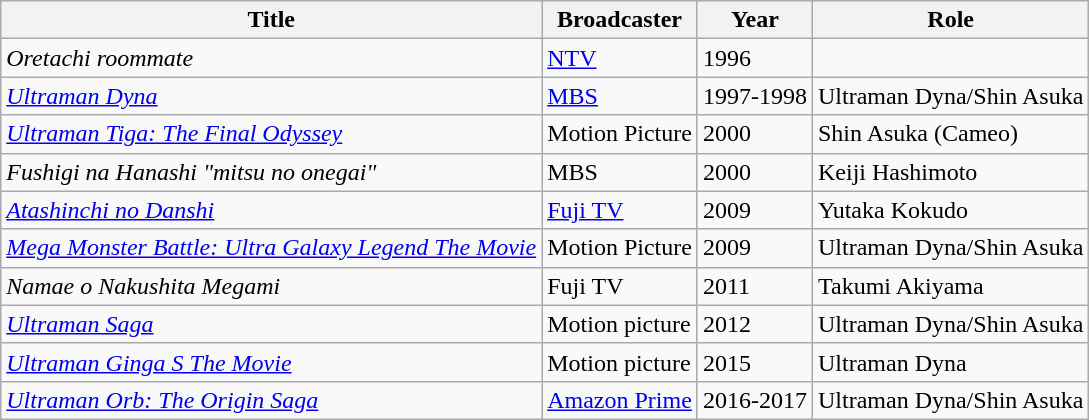<table class="wikitable">
<tr>
<th>Title</th>
<th>Broadcaster</th>
<th>Year</th>
<th>Role</th>
</tr>
<tr>
<td><em>Oretachi roommate</em></td>
<td><a href='#'>NTV</a></td>
<td>1996</td>
<td></td>
</tr>
<tr>
<td><em><a href='#'>Ultraman Dyna</a></em></td>
<td><a href='#'>MBS</a></td>
<td>1997-1998</td>
<td>Ultraman Dyna/Shin Asuka</td>
</tr>
<tr>
<td><em><a href='#'>Ultraman Tiga: The Final Odyssey</a></em></td>
<td>Motion Picture</td>
<td>2000</td>
<td>Shin Asuka (Cameo)</td>
</tr>
<tr>
<td><em>Fushigi na Hanashi "mitsu no onegai" </em></td>
<td>MBS</td>
<td>2000</td>
<td>Keiji Hashimoto</td>
</tr>
<tr>
<td><em><a href='#'>Atashinchi no Danshi</a></em></td>
<td><a href='#'>Fuji TV</a></td>
<td>2009</td>
<td>Yutaka Kokudo</td>
</tr>
<tr>
<td><em><a href='#'>Mega Monster Battle: Ultra Galaxy Legend The Movie</a></em></td>
<td>Motion Picture</td>
<td>2009</td>
<td>Ultraman Dyna/Shin Asuka</td>
</tr>
<tr>
<td><em>Namae o Nakushita Megami</em></td>
<td>Fuji TV</td>
<td>2011</td>
<td>Takumi Akiyama</td>
</tr>
<tr>
<td><em><a href='#'>Ultraman Saga</a></em></td>
<td>Motion picture</td>
<td>2012</td>
<td>Ultraman Dyna/Shin Asuka</td>
</tr>
<tr>
<td><em><a href='#'>Ultraman Ginga S The Movie</a></em></td>
<td>Motion picture</td>
<td>2015</td>
<td>Ultraman Dyna</td>
</tr>
<tr>
<td><em><a href='#'>Ultraman Orb: The Origin Saga</a></em></td>
<td><a href='#'>Amazon Prime</a></td>
<td>2016-2017</td>
<td>Ultraman Dyna/Shin Asuka</td>
</tr>
</table>
